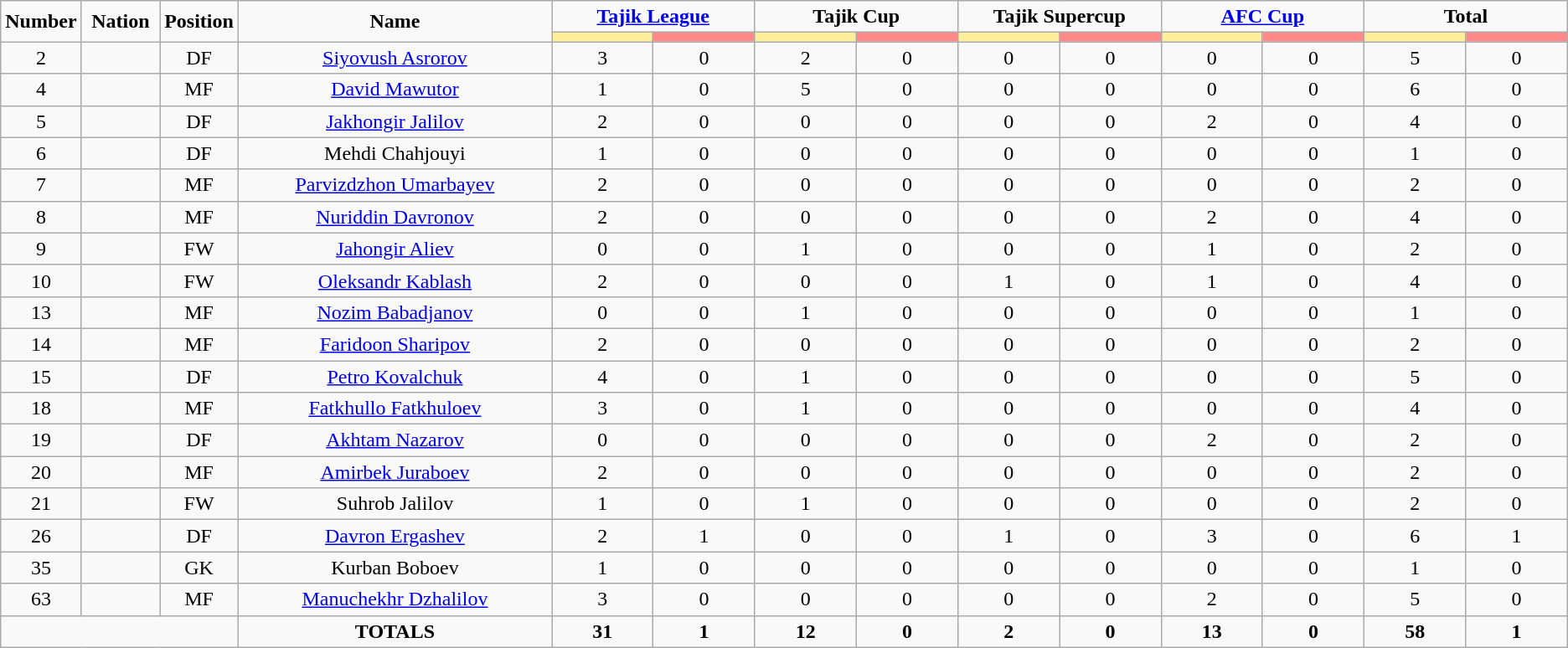<table class="wikitable" style="text-align:center;">
<tr>
<td rowspan="2"  style="width:5%; text-align:center;"><strong>Number</strong></td>
<td rowspan="2"  style="width:5%; text-align:center;"><strong>Nation</strong></td>
<td rowspan="2"  style="width:5%; text-align:center;"><strong>Position</strong></td>
<td rowspan="2"  style="width:20%; text-align:center;"><strong>Name</strong></td>
<td colspan="2" style="text-align:center;"><strong><a href='#'>Tajik League</a></strong></td>
<td colspan="2" style="text-align:center;"><strong>Tajik Cup</strong></td>
<td colspan="2" style="text-align:center;"><strong>Tajik Supercup</strong></td>
<td colspan="2" style="text-align:center;"><strong><a href='#'>AFC Cup</a></strong></td>
<td colspan="2" style="text-align:center;"><strong>Total</strong></td>
</tr>
<tr>
<th style="width:60px; background:#fe9;"></th>
<th style="width:60px; background:#ff8888;"></th>
<th style="width:60px; background:#fe9;"></th>
<th style="width:60px; background:#ff8888;"></th>
<th style="width:60px; background:#fe9;"></th>
<th style="width:60px; background:#ff8888;"></th>
<th style="width:60px; background:#fe9;"></th>
<th style="width:60px; background:#ff8888;"></th>
<th style="width:60px; background:#fe9;"></th>
<th style="width:60px; background:#ff8888;"></th>
</tr>
<tr>
<td>2</td>
<td></td>
<td>DF</td>
<td><a href='#'>Siyovush Asrorov</a></td>
<td>3</td>
<td>0</td>
<td>2</td>
<td>0</td>
<td>0</td>
<td>0</td>
<td>0</td>
<td>0</td>
<td>5</td>
<td>0</td>
</tr>
<tr>
<td>4</td>
<td></td>
<td>MF</td>
<td><a href='#'>David Mawutor</a></td>
<td>1</td>
<td>0</td>
<td>5</td>
<td>0</td>
<td>0</td>
<td>0</td>
<td>0</td>
<td>0</td>
<td>6</td>
<td>0</td>
</tr>
<tr>
<td>5</td>
<td></td>
<td>DF</td>
<td><a href='#'>Jakhongir Jalilov</a></td>
<td>2</td>
<td>0</td>
<td>0</td>
<td>0</td>
<td>0</td>
<td>0</td>
<td>2</td>
<td>0</td>
<td>4</td>
<td>0</td>
</tr>
<tr>
<td>6</td>
<td></td>
<td>DF</td>
<td>Mehdi Chahjouyi</td>
<td>1</td>
<td>0</td>
<td>0</td>
<td>0</td>
<td>0</td>
<td>0</td>
<td>0</td>
<td>0</td>
<td>1</td>
<td>0</td>
</tr>
<tr>
<td>7</td>
<td></td>
<td>MF</td>
<td><a href='#'>Parvizdzhon Umarbayev</a></td>
<td>2</td>
<td>0</td>
<td>0</td>
<td>0</td>
<td>0</td>
<td>0</td>
<td>0</td>
<td>0</td>
<td>2</td>
<td>0</td>
</tr>
<tr>
<td>8</td>
<td></td>
<td>MF</td>
<td><a href='#'>Nuriddin Davronov</a></td>
<td>2</td>
<td>0</td>
<td>0</td>
<td>0</td>
<td>0</td>
<td>0</td>
<td>2</td>
<td>0</td>
<td>4</td>
<td>0</td>
</tr>
<tr>
<td>9</td>
<td></td>
<td>FW</td>
<td><a href='#'>Jahongir Aliev</a></td>
<td>0</td>
<td>0</td>
<td>1</td>
<td>0</td>
<td>0</td>
<td>0</td>
<td>1</td>
<td>0</td>
<td>2</td>
<td>0</td>
</tr>
<tr>
<td>10</td>
<td></td>
<td>FW</td>
<td><a href='#'>Oleksandr Kablash</a></td>
<td>2</td>
<td>0</td>
<td>0</td>
<td>0</td>
<td>1</td>
<td>0</td>
<td>1</td>
<td>0</td>
<td>4</td>
<td>0</td>
</tr>
<tr>
<td>13</td>
<td></td>
<td>MF</td>
<td><a href='#'>Nozim Babadjanov</a></td>
<td>0</td>
<td>0</td>
<td>1</td>
<td>0</td>
<td>0</td>
<td>0</td>
<td>0</td>
<td>0</td>
<td>1</td>
<td>0</td>
</tr>
<tr>
<td>14</td>
<td></td>
<td>MF</td>
<td><a href='#'>Faridoon Sharipov</a></td>
<td>2</td>
<td>0</td>
<td>0</td>
<td>0</td>
<td>0</td>
<td>0</td>
<td>0</td>
<td>0</td>
<td>2</td>
<td>0</td>
</tr>
<tr>
<td>15</td>
<td></td>
<td>DF</td>
<td><a href='#'>Petro Kovalchuk</a></td>
<td>4</td>
<td>0</td>
<td>1</td>
<td>0</td>
<td>0</td>
<td>0</td>
<td>0</td>
<td>0</td>
<td>5</td>
<td>0</td>
</tr>
<tr>
<td>18</td>
<td></td>
<td>MF</td>
<td><a href='#'>Fatkhullo Fatkhuloev</a></td>
<td>3</td>
<td>0</td>
<td>1</td>
<td>0</td>
<td>0</td>
<td>0</td>
<td>0</td>
<td>0</td>
<td>4</td>
<td>0</td>
</tr>
<tr>
<td>19</td>
<td></td>
<td>DF</td>
<td><a href='#'>Akhtam Nazarov</a></td>
<td>0</td>
<td>0</td>
<td>0</td>
<td>0</td>
<td>0</td>
<td>0</td>
<td>2</td>
<td>0</td>
<td>2</td>
<td>0</td>
</tr>
<tr>
<td>20</td>
<td></td>
<td>MF</td>
<td><a href='#'>Amirbek Juraboev</a></td>
<td>2</td>
<td>0</td>
<td>0</td>
<td>0</td>
<td>0</td>
<td>0</td>
<td>0</td>
<td>0</td>
<td>2</td>
<td>0</td>
</tr>
<tr>
<td>21</td>
<td></td>
<td>FW</td>
<td>Suhrob Jalilov</td>
<td>1</td>
<td>0</td>
<td>1</td>
<td>0</td>
<td>0</td>
<td>0</td>
<td>0</td>
<td>0</td>
<td>2</td>
<td>0</td>
</tr>
<tr>
<td>26</td>
<td></td>
<td>DF</td>
<td><a href='#'>Davron Ergashev</a></td>
<td>2</td>
<td>1</td>
<td>0</td>
<td>0</td>
<td>1</td>
<td>0</td>
<td>3</td>
<td>0</td>
<td>6</td>
<td>1</td>
</tr>
<tr>
<td>35</td>
<td></td>
<td>GK</td>
<td>Kurban Boboev</td>
<td>1</td>
<td>0</td>
<td>0</td>
<td>0</td>
<td>0</td>
<td>0</td>
<td>0</td>
<td>0</td>
<td>1</td>
<td>0</td>
</tr>
<tr>
<td>63</td>
<td></td>
<td>MF</td>
<td><a href='#'>Manuchekhr Dzhalilov</a></td>
<td>3</td>
<td>0</td>
<td>0</td>
<td>0</td>
<td>0</td>
<td>0</td>
<td>2</td>
<td>0</td>
<td>5</td>
<td>0</td>
</tr>
<tr>
<td colspan="3"></td>
<td><strong>TOTALS</strong></td>
<td><strong>31</strong></td>
<td><strong>1</strong></td>
<td><strong>12</strong></td>
<td><strong>0</strong></td>
<td><strong>2</strong></td>
<td><strong>0</strong></td>
<td><strong>13</strong></td>
<td><strong>0</strong></td>
<td><strong>58</strong></td>
<td><strong>1</strong></td>
</tr>
</table>
